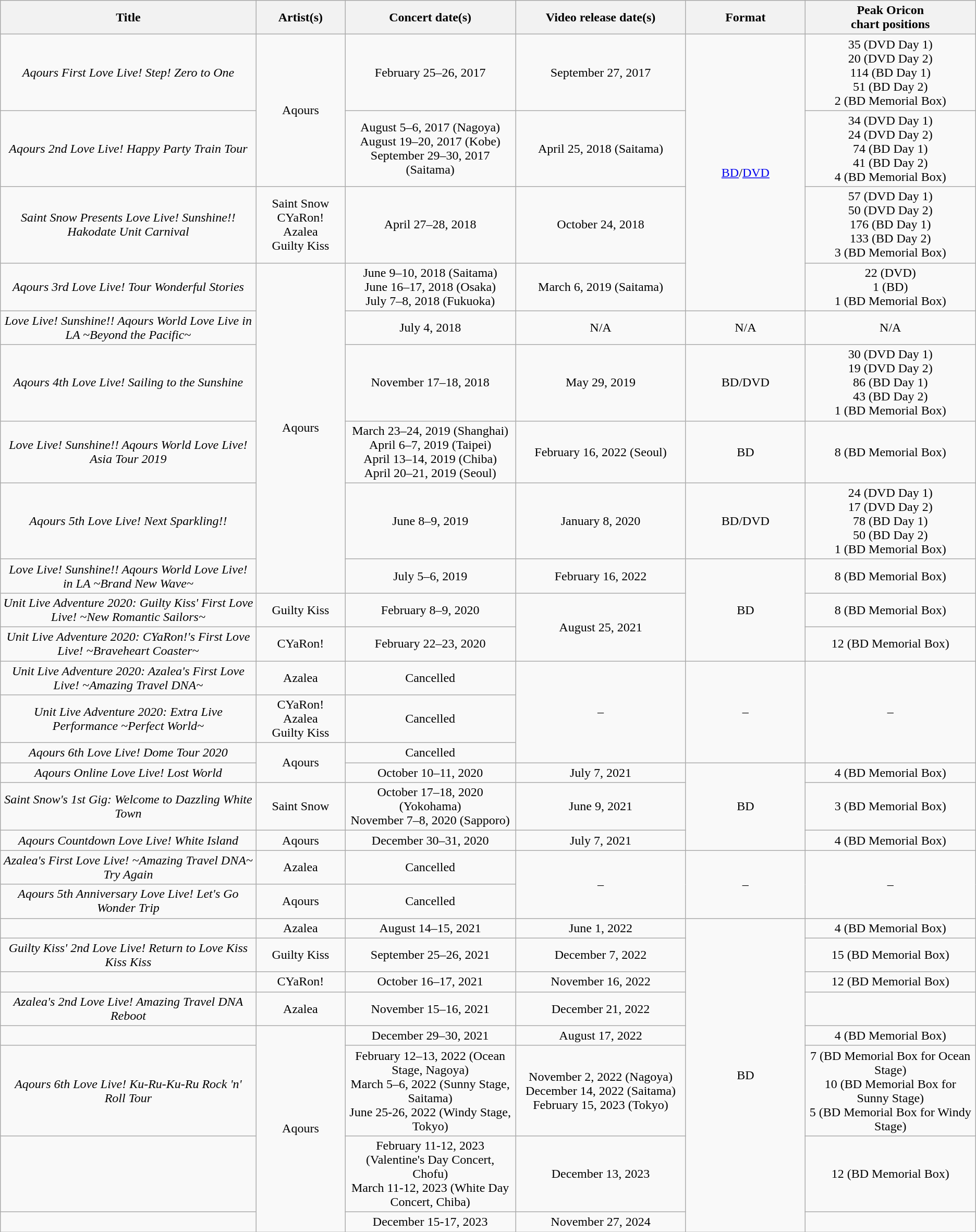<table class="wikitable" style="text-align:center;">
<tr>
<th scope="col" rowspan="1" width="15%">Title</th>
<th scope="col" rowspan="1" width="5%">Artist(s)</th>
<th scope="col" colspan="1" width="10%">Concert date(s)</th>
<th scope="col" colspan="1" width="10%">Video release date(s)</th>
<th scope="col" colspan="1" width="7%">Format</th>
<th scope="col" colspan="1" width="10%">Peak Oricon<br>chart positions</th>
</tr>
<tr>
<td><em>Aqours First Love Live! Step! Zero to One</em></td>
<td rowspan="2">Aqours</td>
<td>February 25–26, 2017</td>
<td>September 27, 2017</td>
<td rowspan="4"><a href='#'>BD</a>/<a href='#'>DVD</a></td>
<td>35 (DVD Day 1)<br>20 (DVD Day 2)<br>114 (BD Day 1)<br>51 (BD Day 2)<br>2 (BD Memorial Box)</td>
</tr>
<tr>
<td><em>Aqours 2nd Love Live! Happy Party Train Tour</em></td>
<td>August 5–6, 2017 (Nagoya)<br>August 19–20, 2017 (Kobe)<br>September 29–30, 2017 (Saitama)</td>
<td>April 25, 2018 (Saitama)</td>
<td>34 (DVD Day 1)<br>24 (DVD Day 2)<br>74 (BD Day 1)<br>41 (BD Day 2)<br>4 (BD Memorial Box)</td>
</tr>
<tr>
<td><em>Saint Snow Presents Love Live! Sunshine!! Hakodate Unit Carnival</em></td>
<td>Saint Snow<br>CYaRon!<br>Azalea<br>Guilty Kiss</td>
<td>April 27–28, 2018</td>
<td>October 24, 2018</td>
<td>57 (DVD Day 1)<br>50 (DVD Day 2)<br>176 (BD Day 1)<br>133 (BD Day 2)<br>3 (BD Memorial Box)</td>
</tr>
<tr>
<td><em>Aqours 3rd Love Live! Tour Wonderful Stories</em></td>
<td rowspan="6">Aqours</td>
<td>June 9–10, 2018 (Saitama)<br>June 16–17, 2018 (Osaka)<br>July 7–8, 2018 (Fukuoka)</td>
<td>March 6, 2019 (Saitama)</td>
<td>22 (DVD)<br>1 (BD)<br>1 (BD Memorial Box)</td>
</tr>
<tr>
<td><em>Love Live! Sunshine!! Aqours World Love Live in LA ~Beyond the Pacific~</em></td>
<td>July 4, 2018</td>
<td>N/A</td>
<td>N/A</td>
<td>N/A</td>
</tr>
<tr>
<td><em>Aqours 4th Love Live! Sailing to the Sunshine</em></td>
<td>November 17–18, 2018</td>
<td>May 29, 2019</td>
<td>BD/DVD</td>
<td>30 (DVD Day 1)<br>19 (DVD Day 2)<br>86 (BD Day 1)<br>43 (BD Day 2)<br>1 (BD Memorial Box)</td>
</tr>
<tr>
<td><em>Love Live! Sunshine!! Aqours World Love Live! Asia Tour 2019</em></td>
<td>March 23–24, 2019 (Shanghai)<br>April 6–7, 2019 (Taipei)<br>April 13–14, 2019 (Chiba)<br> April 20–21, 2019 (Seoul)</td>
<td>February 16, 2022 (Seoul)</td>
<td>BD</td>
<td>8 (BD Memorial Box)</td>
</tr>
<tr>
<td><em>Aqours 5th Love Live! Next Sparkling!!</em></td>
<td>June 8–9, 2019</td>
<td>January 8, 2020</td>
<td>BD/DVD</td>
<td>24 (DVD Day 1)<br>17 (DVD Day 2)<br>78 (BD Day 1)<br>50 (BD Day 2)<br>1 (BD Memorial Box)</td>
</tr>
<tr>
<td><em>Love Live! Sunshine!! Aqours World Love Live! in LA ~Brand New Wave~</em></td>
<td>July 5–6, 2019</td>
<td>February 16, 2022</td>
<td rowspan="3">BD</td>
<td>8 (BD Memorial Box)</td>
</tr>
<tr>
<td><em>Unit Live Adventure 2020: Guilty Kiss' First Love Live! ~New Romantic Sailors~</em></td>
<td>Guilty Kiss</td>
<td>February 8–9, 2020</td>
<td rowspan="2">August 25, 2021</td>
<td>8 (BD Memorial Box)</td>
</tr>
<tr>
<td><em>Unit Live Adventure 2020: CYaRon!'s First Love Live! ~Braveheart Coaster~</em></td>
<td>CYaRon!</td>
<td>February 22–23, 2020</td>
<td>12 (BD Memorial Box)</td>
</tr>
<tr>
<td><em>Unit Live Adventure 2020: Azalea's First Love Live! ~Amazing Travel DNA~</em><br></td>
<td>Azalea</td>
<td>Cancelled</td>
<td rowspan="3">–</td>
<td rowspan="3">–</td>
<td rowspan="3">–</td>
</tr>
<tr>
<td><em>Unit Live Adventure 2020: Extra Live Performance ~Perfect World~</em></td>
<td>CYaRon!<br>Azalea<br>Guilty Kiss</td>
<td>Cancelled</td>
</tr>
<tr>
<td><em>Aqours 6th Love Live! Dome Tour 2020</em></td>
<td rowspan="2">Aqours</td>
<td>Cancelled</td>
</tr>
<tr>
<td><em>Aqours Online Love Live! Lost World</em></td>
<td>October 10–11, 2020</td>
<td>July 7, 2021</td>
<td rowspan="3">BD</td>
<td>4 (BD Memorial Box)</td>
</tr>
<tr>
<td><em>Saint Snow's 1st Gig: Welcome to Dazzling White Town</em></td>
<td>Saint Snow</td>
<td>October 17–18, 2020 (Yokohama)<br>November 7–8, 2020 (Sapporo)</td>
<td>June 9, 2021</td>
<td>3 (BD Memorial Box)</td>
</tr>
<tr>
<td><em>Aqours Countdown Love Live! White Island</em></td>
<td>Aqours</td>
<td>December 30–31, 2020</td>
<td>July 7, 2021</td>
<td>4 (BD Memorial Box)</td>
</tr>
<tr>
<td><em>Azalea's First Love Live! ~Amazing Travel DNA~ Try Again</em></td>
<td>Azalea</td>
<td>Cancelled</td>
<td rowspan="2">–</td>
<td rowspan="2">–</td>
<td rowspan="2">–</td>
</tr>
<tr>
<td><em>Aqours 5th Anniversary Love Live! Let's Go Wonder Trip</em></td>
<td>Aqours</td>
<td>Cancelled</td>
</tr>
<tr>
<td></td>
<td>Azalea</td>
<td>August 14–15, 2021</td>
<td>June 1, 2022</td>
<td rowspan="8">BD</td>
<td>4 (BD Memorial Box)</td>
</tr>
<tr>
<td><em>Guilty Kiss' 2nd Love Live! Return to Love Kiss Kiss Kiss</em></td>
<td>Guilty Kiss</td>
<td>September 25–26, 2021</td>
<td>December 7, 2022</td>
<td>15 (BD Memorial Box)</td>
</tr>
<tr>
<td></td>
<td>CYaRon!</td>
<td>October 16–17, 2021</td>
<td>November 16, 2022</td>
<td>12 (BD Memorial Box)</td>
</tr>
<tr>
<td><em>Azalea's 2nd Love Live! Amazing Travel DNA Reboot</em></td>
<td>Azalea</td>
<td>November 15–16, 2021</td>
<td>December 21, 2022</td>
<td></td>
</tr>
<tr>
<td></td>
<td rowspan="4">Aqours</td>
<td>December 29–30, 2021</td>
<td>August 17, 2022</td>
<td>4 (BD Memorial Box)</td>
</tr>
<tr>
<td><em>Aqours 6th Love Live! Ku-Ru-Ku-Ru  Rock 'n' Roll Tour</em></td>
<td>February 12–13, 2022 (Ocean Stage, Nagoya)<br>March 5–6, 2022 (Sunny Stage, Saitama)<br>June 25-26, 2022 (Windy Stage, Tokyo)</td>
<td>November 2, 2022 (Nagoya)<br>December 14, 2022 (Saitama)<br>February 15, 2023 (Tokyo)</td>
<td>7 (BD Memorial Box for Ocean Stage)<br>10 (BD Memorial Box for Sunny Stage)<br>5 (BD Memorial Box for Windy Stage)</td>
</tr>
<tr>
<td></td>
<td>February 11-12, 2023 (Valentine's Day Concert, Chofu)<br>March 11-12, 2023 (White Day Concert, Chiba)</td>
<td>December 13, 2023</td>
<td>12 (BD Memorial Box)</td>
</tr>
<tr>
<td></td>
<td>December 15-17, 2023</td>
<td>November 27, 2024</td>
<td></td>
</tr>
</table>
